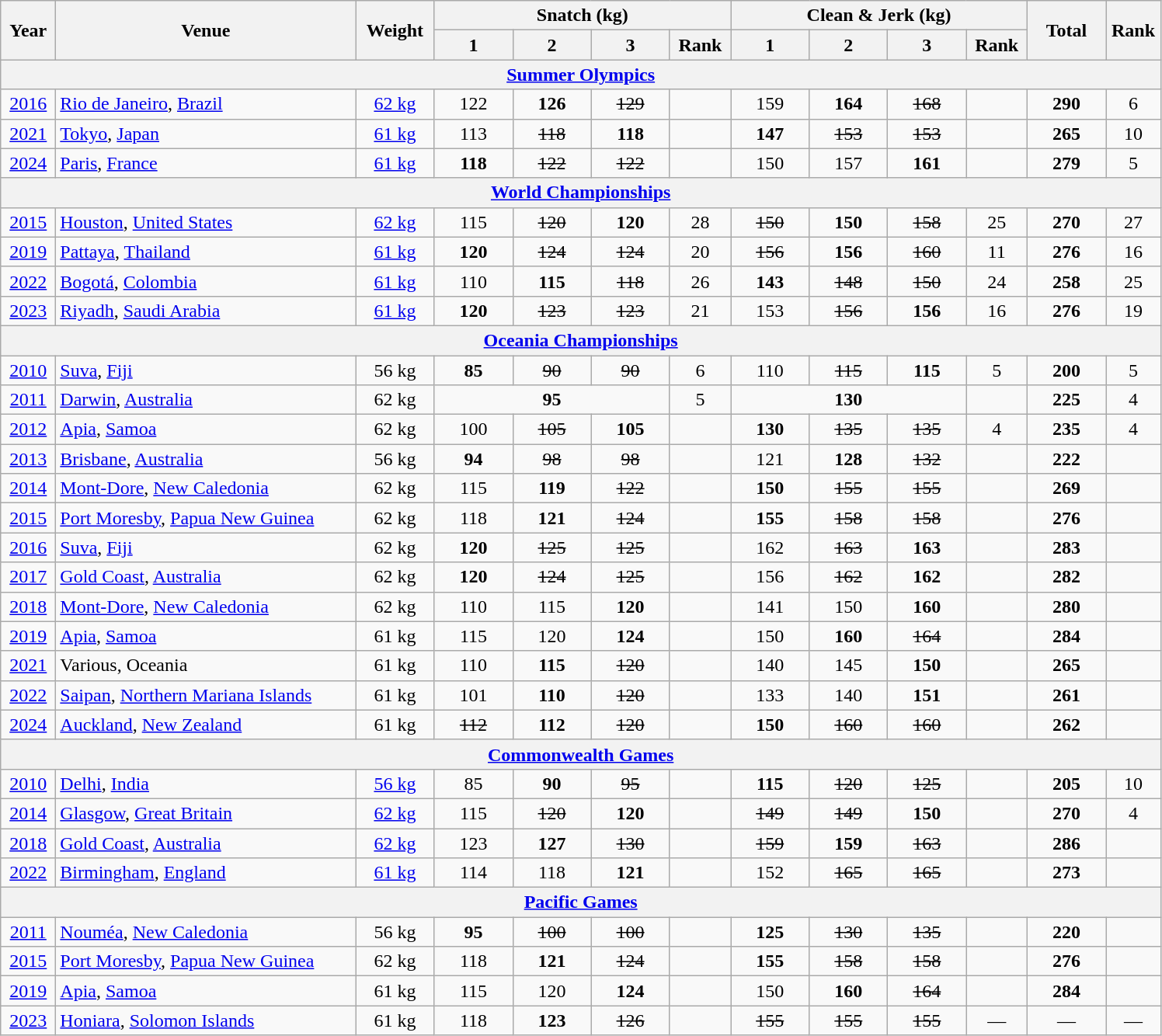<table class="wikitable" style="text-align:center;">
<tr>
<th rowspan=2 width=40>Year</th>
<th rowspan=2 width=250>Venue</th>
<th rowspan=2 width=60>Weight</th>
<th colspan=4>Snatch (kg)</th>
<th colspan=4>Clean & Jerk (kg)</th>
<th rowspan=2 width=60>Total</th>
<th rowspan=2 width=40>Rank</th>
</tr>
<tr>
<th width=60>1</th>
<th width=60>2</th>
<th width=60>3</th>
<th width=45>Rank</th>
<th width=60>1</th>
<th width=60>2</th>
<th width=60>3</th>
<th width=45>Rank</th>
</tr>
<tr>
<th colspan=13><a href='#'>Summer Olympics</a></th>
</tr>
<tr>
<td><a href='#'>2016</a></td>
<td align=left> <a href='#'>Rio de Janeiro</a>, <a href='#'>Brazil</a></td>
<td><a href='#'>62 kg</a></td>
<td>122</td>
<td><strong>126</strong></td>
<td><s>129</s></td>
<td></td>
<td>159</td>
<td><strong>164</strong></td>
<td><s>168</s></td>
<td></td>
<td><strong>290</strong></td>
<td>6</td>
</tr>
<tr>
<td><a href='#'>2021</a></td>
<td align=left> <a href='#'>Tokyo</a>, <a href='#'>Japan</a></td>
<td><a href='#'>61 kg</a></td>
<td>113</td>
<td><s>118</s></td>
<td><strong>118</strong></td>
<td></td>
<td><strong>147</strong></td>
<td><s>153</s></td>
<td><s>153</s></td>
<td></td>
<td><strong>265</strong></td>
<td>10</td>
</tr>
<tr>
<td><a href='#'>2024</a></td>
<td align=left> <a href='#'>Paris</a>, <a href='#'>France</a></td>
<td><a href='#'>61 kg</a></td>
<td><strong>118</strong></td>
<td><s>122</s></td>
<td><s>122</s></td>
<td></td>
<td>150</td>
<td>157</td>
<td><strong>161</strong></td>
<td></td>
<td><strong>279</strong></td>
<td>5</td>
</tr>
<tr>
<th colspan=13><a href='#'>World Championships</a></th>
</tr>
<tr>
<td><a href='#'>2015</a></td>
<td align=left> <a href='#'>Houston</a>, <a href='#'>United States</a></td>
<td><a href='#'>62 kg</a></td>
<td>115</td>
<td><s>120</s></td>
<td><strong>120</strong></td>
<td>28</td>
<td><s>150</s></td>
<td><strong>150</strong></td>
<td><s>158</s></td>
<td>25</td>
<td><strong>270</strong></td>
<td>27</td>
</tr>
<tr>
<td><a href='#'>2019</a></td>
<td align=left> <a href='#'>Pattaya</a>, <a href='#'>Thailand</a></td>
<td><a href='#'>61 kg</a></td>
<td><strong>120</strong></td>
<td><s>124</s></td>
<td><s>124</s></td>
<td>20</td>
<td><s>156</s></td>
<td><strong>156</strong></td>
<td><s>160</s></td>
<td>11</td>
<td><strong>276</strong></td>
<td>16</td>
</tr>
<tr>
<td><a href='#'>2022</a></td>
<td align=left> <a href='#'>Bogotá</a>, <a href='#'>Colombia</a></td>
<td><a href='#'>61 kg</a></td>
<td>110</td>
<td><strong>115</strong></td>
<td><s>118</s></td>
<td>26</td>
<td><strong>143</strong></td>
<td><s>148</s></td>
<td><s>150</s></td>
<td>24</td>
<td><strong>258</strong></td>
<td>25</td>
</tr>
<tr>
<td><a href='#'>2023</a></td>
<td align=left> <a href='#'>Riyadh</a>, <a href='#'>Saudi Arabia</a></td>
<td><a href='#'>61 kg</a></td>
<td><strong>120</strong></td>
<td><s>123</s></td>
<td><s>123</s></td>
<td>21</td>
<td>153</td>
<td><s>156</s></td>
<td><strong>156</strong></td>
<td>16</td>
<td><strong>276</strong></td>
<td>19</td>
</tr>
<tr>
<th colspan=13><a href='#'>Oceania Championships</a></th>
</tr>
<tr>
<td><a href='#'>2010</a></td>
<td align=left> <a href='#'>Suva</a>, <a href='#'>Fiji</a></td>
<td>56 kg</td>
<td><strong>85</strong></td>
<td><s>90</s></td>
<td><s>90</s></td>
<td>6</td>
<td>110</td>
<td><s>115</s></td>
<td><strong>115</strong></td>
<td>5</td>
<td><strong>200</strong></td>
<td>5</td>
</tr>
<tr>
<td><a href='#'>2011</a></td>
<td align=left> <a href='#'>Darwin</a>, <a href='#'>Australia</a></td>
<td>62 kg</td>
<td colspan=3><strong>95</strong></td>
<td>5</td>
<td colspan=3><strong>130</strong></td>
<td></td>
<td><strong>225</strong></td>
<td>4</td>
</tr>
<tr>
<td><a href='#'>2012</a></td>
<td align=left> <a href='#'>Apia</a>, <a href='#'>Samoa</a></td>
<td>62 kg</td>
<td>100</td>
<td><s>105</s></td>
<td><strong>105</strong></td>
<td></td>
<td><strong>130</strong></td>
<td><s>135</s></td>
<td><s>135</s></td>
<td>4</td>
<td><strong>235</strong></td>
<td>4</td>
</tr>
<tr>
<td><a href='#'>2013</a></td>
<td align=left> <a href='#'>Brisbane</a>, <a href='#'>Australia</a></td>
<td>56 kg</td>
<td><strong>94</strong></td>
<td><s>98</s></td>
<td><s>98</s></td>
<td></td>
<td>121</td>
<td><strong>128</strong></td>
<td><s>132</s></td>
<td></td>
<td><strong>222</strong></td>
<td></td>
</tr>
<tr>
<td><a href='#'>2014</a></td>
<td align=left> <a href='#'>Mont-Dore</a>, <a href='#'>New Caledonia</a></td>
<td>62 kg</td>
<td>115</td>
<td><strong>119</strong></td>
<td><s>122</s></td>
<td></td>
<td><strong>150</strong></td>
<td><s>155</s></td>
<td><s>155</s></td>
<td></td>
<td><strong>269</strong></td>
<td></td>
</tr>
<tr>
<td><a href='#'>2015</a></td>
<td align=left> <a href='#'>Port Moresby</a>, <a href='#'>Papua New Guinea</a></td>
<td>62 kg</td>
<td>118</td>
<td><strong>121</strong></td>
<td><s>124</s></td>
<td></td>
<td><strong>155</strong></td>
<td><s>158</s></td>
<td><s>158</s></td>
<td></td>
<td><strong>276</strong></td>
<td></td>
</tr>
<tr>
<td><a href='#'>2016</a></td>
<td align=left> <a href='#'>Suva</a>, <a href='#'>Fiji</a></td>
<td>62 kg</td>
<td><strong>120</strong></td>
<td><s>125</s></td>
<td><s>125</s></td>
<td></td>
<td>162</td>
<td><s>163</s></td>
<td><strong>163</strong></td>
<td></td>
<td><strong>283</strong></td>
<td></td>
</tr>
<tr>
<td><a href='#'>2017</a></td>
<td align=left> <a href='#'>Gold Coast</a>, <a href='#'>Australia</a></td>
<td>62 kg</td>
<td><strong>120</strong></td>
<td><s>124</s></td>
<td><s>125</s></td>
<td></td>
<td>156</td>
<td><s>162</s></td>
<td><strong>162</strong></td>
<td></td>
<td><strong>282</strong></td>
<td></td>
</tr>
<tr>
<td><a href='#'>2018</a></td>
<td align=left> <a href='#'>Mont-Dore</a>, <a href='#'>New Caledonia</a></td>
<td>62 kg</td>
<td>110</td>
<td>115</td>
<td><strong>120</strong></td>
<td></td>
<td>141</td>
<td>150</td>
<td><strong>160</strong></td>
<td></td>
<td><strong>280</strong></td>
<td></td>
</tr>
<tr>
<td><a href='#'>2019</a></td>
<td align=left> <a href='#'>Apia</a>, <a href='#'>Samoa</a></td>
<td>61 kg</td>
<td>115</td>
<td>120</td>
<td><strong>124</strong></td>
<td></td>
<td>150</td>
<td><strong>160</strong></td>
<td><s>164</s></td>
<td></td>
<td><strong>284</strong></td>
<td></td>
</tr>
<tr>
<td><a href='#'>2021</a></td>
<td align=left>Various, Oceania</td>
<td>61 kg</td>
<td>110</td>
<td><strong>115</strong></td>
<td><s>120</s></td>
<td></td>
<td>140</td>
<td>145</td>
<td><strong>150</strong></td>
<td></td>
<td><strong>265</strong></td>
<td></td>
</tr>
<tr>
<td><a href='#'>2022</a></td>
<td align=left> <a href='#'>Saipan</a>, <a href='#'>Northern Mariana Islands</a></td>
<td>61 kg</td>
<td>101</td>
<td><strong>110</strong></td>
<td><s>120</s></td>
<td></td>
<td>133</td>
<td>140</td>
<td><strong>151</strong></td>
<td></td>
<td><strong>261</strong></td>
<td></td>
</tr>
<tr>
<td><a href='#'>2024</a></td>
<td align=left> <a href='#'>Auckland</a>, <a href='#'>New Zealand</a></td>
<td>61 kg</td>
<td><s>112</s></td>
<td><strong>112</strong></td>
<td><s>120</s></td>
<td></td>
<td><strong>150</strong></td>
<td><s>160</s></td>
<td><s>160</s></td>
<td></td>
<td><strong>262</strong></td>
<td></td>
</tr>
<tr>
<th colspan=13><a href='#'>Commonwealth Games</a></th>
</tr>
<tr>
<td><a href='#'>2010</a></td>
<td align=left> <a href='#'>Delhi</a>, <a href='#'>India</a></td>
<td><a href='#'>56 kg</a></td>
<td>85</td>
<td><strong>90</strong></td>
<td><s>95</s></td>
<td></td>
<td><strong>115</strong></td>
<td><s>120</s></td>
<td><s>125</s></td>
<td></td>
<td><strong>205</strong></td>
<td>10</td>
</tr>
<tr>
<td><a href='#'>2014</a></td>
<td align=left> <a href='#'>Glasgow</a>, <a href='#'>Great Britain</a></td>
<td><a href='#'>62 kg</a></td>
<td>115</td>
<td><s>120</s></td>
<td><strong>120</strong></td>
<td></td>
<td><s>149</s></td>
<td><s>149</s></td>
<td><strong>150</strong></td>
<td></td>
<td><strong>270</strong></td>
<td>4</td>
</tr>
<tr>
<td><a href='#'>2018</a></td>
<td align=left> <a href='#'>Gold Coast</a>, <a href='#'>Australia</a></td>
<td><a href='#'>62 kg</a></td>
<td>123</td>
<td><strong>127</strong></td>
<td><s>130</s></td>
<td></td>
<td><s>159</s></td>
<td><strong>159</strong></td>
<td><s>163</s></td>
<td></td>
<td><strong>286</strong></td>
<td></td>
</tr>
<tr>
<td><a href='#'>2022</a></td>
<td align=left> <a href='#'>Birmingham</a>, <a href='#'>England</a></td>
<td><a href='#'>61 kg</a></td>
<td>114</td>
<td>118</td>
<td><strong>121</strong></td>
<td></td>
<td>152</td>
<td><s>165</s></td>
<td><s>165</s></td>
<td></td>
<td><strong>273</strong></td>
<td></td>
</tr>
<tr>
<th colspan=13><a href='#'>Pacific Games</a></th>
</tr>
<tr>
<td><a href='#'>2011</a></td>
<td align=left> <a href='#'>Nouméa</a>, <a href='#'>New Caledonia</a></td>
<td>56 kg</td>
<td><strong>95</strong></td>
<td><s>100</s></td>
<td><s>100</s></td>
<td></td>
<td><strong>125</strong></td>
<td><s>130</s></td>
<td><s>135</s></td>
<td></td>
<td><strong>220</strong></td>
<td></td>
</tr>
<tr>
<td><a href='#'>2015</a></td>
<td align=left> <a href='#'>Port Moresby</a>, <a href='#'>Papua New Guinea</a></td>
<td>62 kg</td>
<td>118</td>
<td><strong>121</strong></td>
<td><s>124</s></td>
<td></td>
<td><strong>155</strong></td>
<td><s>158</s></td>
<td><s>158</s></td>
<td></td>
<td><strong>276</strong></td>
<td></td>
</tr>
<tr>
<td><a href='#'>2019</a></td>
<td align=left> <a href='#'>Apia</a>, <a href='#'>Samoa</a></td>
<td>61 kg</td>
<td>115</td>
<td>120</td>
<td><strong>124</strong></td>
<td></td>
<td>150</td>
<td><strong>160</strong></td>
<td><s>164</s></td>
<td></td>
<td><strong>284</strong></td>
<td></td>
</tr>
<tr>
<td><a href='#'>2023</a></td>
<td align=left> <a href='#'>Honiara</a>, <a href='#'>Solomon Islands</a></td>
<td>61 kg</td>
<td>118</td>
<td><strong>123</strong></td>
<td><s>126</s></td>
<td></td>
<td><s>155</s></td>
<td><s>155</s></td>
<td><s>155</s></td>
<td>—</td>
<td>—</td>
<td>—</td>
</tr>
</table>
